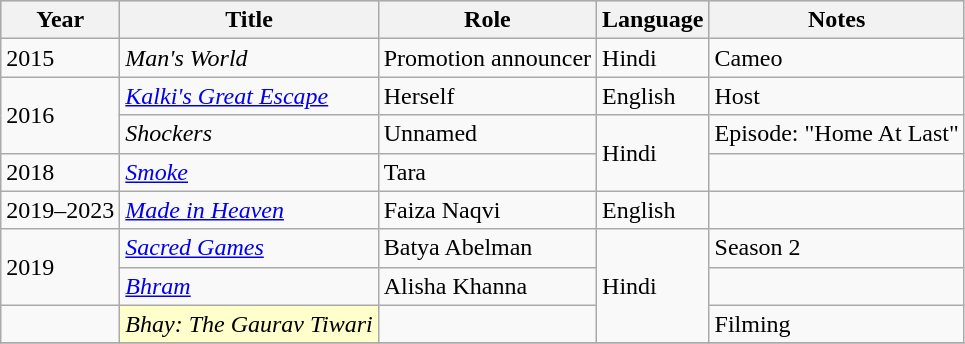<table class="wikitable sortable plainrowheaders">
<tr style="background:#ccc; text-align:center;">
<th scope="col">Year</th>
<th scope="col">Title</th>
<th scope="col">Role</th>
<th scope="col">Language</th>
<th scope="col" class="unsortable">Notes</th>
</tr>
<tr>
<td>2015</td>
<td scope="row"><em>Man's World</em></td>
<td>Promotion announcer</td>
<td>Hindi</td>
<td>Cameo</td>
</tr>
<tr>
<td rowspan=2>2016</td>
<td scope="row"><em><a href='#'>Kalki's Great Escape</a></em></td>
<td>Herself</td>
<td>English</td>
<td>Host</td>
</tr>
<tr>
<td scope="row"><em>Shockers</em></td>
<td>Unnamed</td>
<td rowspan="2">Hindi</td>
<td>Episode: "Home At Last"</td>
</tr>
<tr>
<td>2018</td>
<td scope="row"><em><a href='#'>Smoke</a></em></td>
<td>Tara</td>
<td></td>
</tr>
<tr>
<td>2019–2023</td>
<td scope="row"><em><a href='#'>Made in Heaven</a></em></td>
<td>Faiza Naqvi</td>
<td>English</td>
<td></td>
</tr>
<tr>
<td rowspan="2">2019</td>
<td scope="row"><em><a href='#'>Sacred Games</a></em></td>
<td>Batya Abelman</td>
<td rowspan="3">Hindi</td>
<td>Season 2</td>
</tr>
<tr>
<td scope="row"><em><a href='#'>Bhram</a></em></td>
<td>Alisha Khanna</td>
<td></td>
</tr>
<tr>
<td></td>
<td scope="row" style="background:#FFFFCC;"><em>Bhay: The Gaurav Tiwari</em> </td>
<td></td>
<td>Filming</td>
</tr>
<tr>
</tr>
</table>
